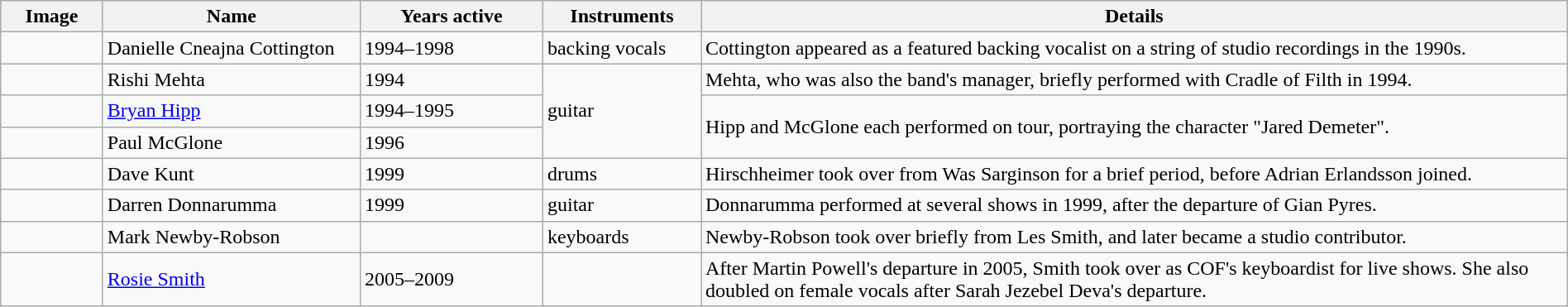<table class="wikitable" border="1" width=100%>
<tr>
<th width="75">Image</th>
<th width="200">Name </th>
<th width="140">Years active</th>
<th width="120">Instruments</th>
<th>Details</th>
</tr>
<tr>
<td></td>
<td>Danielle Cneajna Cottington</td>
<td>1994–1998 </td>
<td>backing vocals</td>
<td>Cottington appeared as a featured backing vocalist on a string of studio recordings in the 1990s.</td>
</tr>
<tr>
<td></td>
<td>Rishi Mehta</td>
<td>1994 </td>
<td rowspan="3">guitar</td>
<td>Mehta, who was also the band's manager, briefly performed with Cradle of Filth in 1994.</td>
</tr>
<tr>
<td></td>
<td><a href='#'>Bryan Hipp</a> </td>
<td>1994–1995 </td>
<td rowspan="2">Hipp and McGlone each performed on tour, portraying the character "Jared Demeter".</td>
</tr>
<tr>
<td></td>
<td>Paul McGlone </td>
<td>1996 </td>
</tr>
<tr>
<td></td>
<td>Dave Kunt </td>
<td>1999 </td>
<td>drums</td>
<td>Hirschheimer took over from Was Sarginson for a brief period, before Adrian Erlandsson joined.</td>
</tr>
<tr>
<td></td>
<td>Darren Donnarumma<br></td>
<td>1999 </td>
<td>guitar</td>
<td>Donnarumma performed at several shows in 1999, after the departure of Gian Pyres.</td>
</tr>
<tr>
<td></td>
<td>Mark Newby-Robson</td>
<td></td>
<td>keyboards</td>
<td>Newby-Robson took over briefly from Les Smith, and later became a studio contributor.</td>
</tr>
<tr>
<td></td>
<td><a href='#'>Rosie Smith</a></td>
<td>2005–2009 </td>
<td></td>
<td>After Martin Powell's departure in 2005, Smith took over as COF's keyboardist for live shows. She also doubled on female vocals after Sarah Jezebel Deva's departure.</td>
</tr>
</table>
